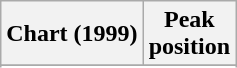<table class="wikitable sortable">
<tr>
<th align="left">Chart (1999)</th>
<th style="text-align:center;">Peak<br>position</th>
</tr>
<tr>
</tr>
<tr>
</tr>
<tr>
</tr>
</table>
